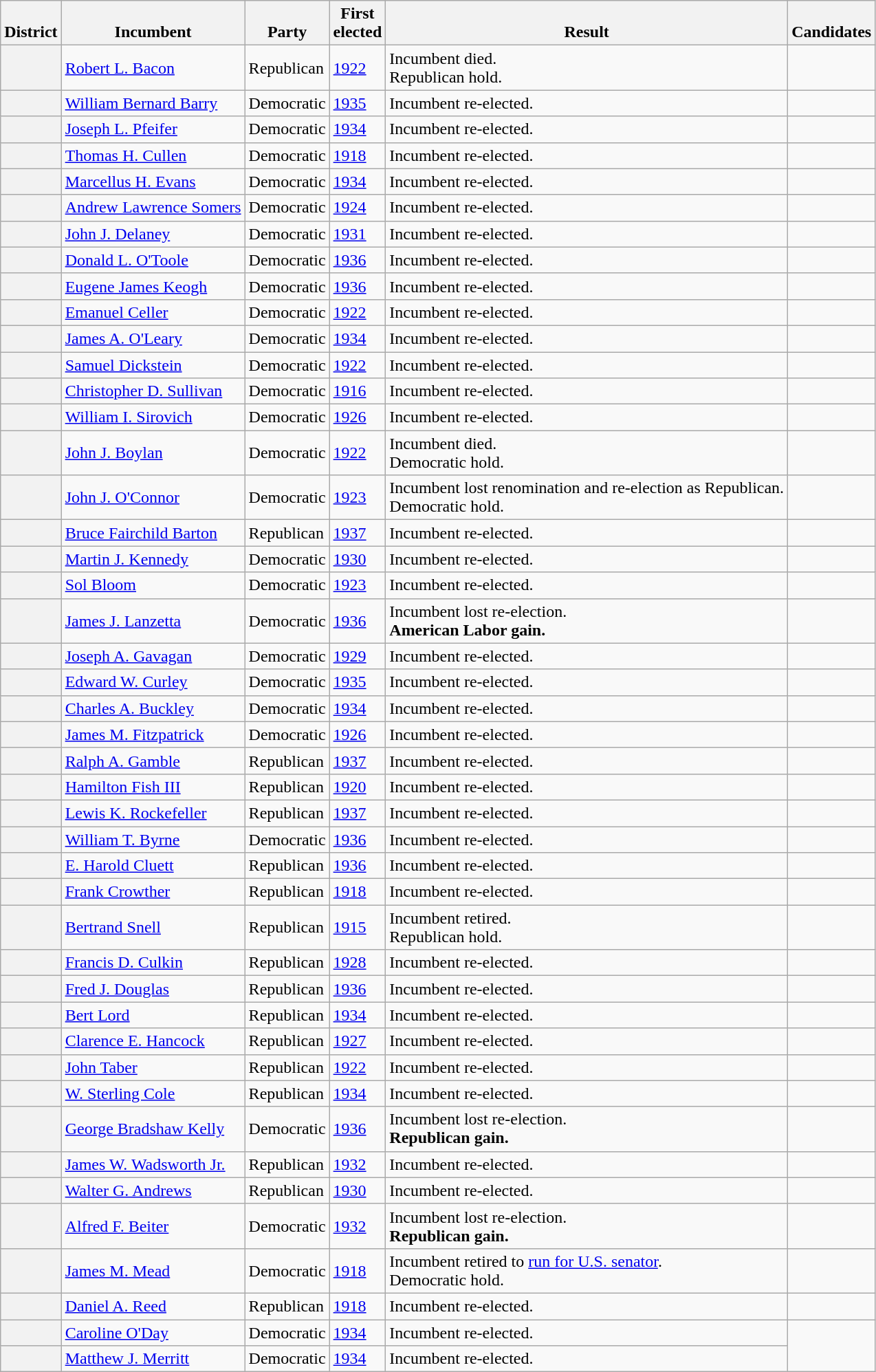<table class=wikitable>
<tr valign=bottom>
<th>District</th>
<th>Incumbent</th>
<th>Party</th>
<th>First<br>elected</th>
<th>Result</th>
<th>Candidates</th>
</tr>
<tr>
<th></th>
<td><a href='#'>Robert L. Bacon</a></td>
<td>Republican</td>
<td><a href='#'>1922</a></td>
<td>Incumbent died.<br>Republican hold.</td>
<td nowrap></td>
</tr>
<tr>
<th></th>
<td><a href='#'>William Bernard Barry</a></td>
<td>Democratic</td>
<td><a href='#'>1935 </a></td>
<td>Incumbent re-elected.</td>
<td nowrap></td>
</tr>
<tr>
<th></th>
<td><a href='#'>Joseph L. Pfeifer</a></td>
<td>Democratic</td>
<td><a href='#'>1934</a></td>
<td>Incumbent re-elected.</td>
<td nowrap></td>
</tr>
<tr>
<th></th>
<td><a href='#'>Thomas H. Cullen</a></td>
<td>Democratic</td>
<td><a href='#'>1918</a></td>
<td>Incumbent re-elected.</td>
<td nowrap></td>
</tr>
<tr>
<th></th>
<td><a href='#'>Marcellus H. Evans</a></td>
<td>Democratic</td>
<td><a href='#'>1934</a></td>
<td>Incumbent re-elected.</td>
<td nowrap></td>
</tr>
<tr>
<th></th>
<td><a href='#'>Andrew Lawrence Somers</a></td>
<td>Democratic</td>
<td><a href='#'>1924</a></td>
<td>Incumbent re-elected.</td>
<td nowrap></td>
</tr>
<tr>
<th></th>
<td><a href='#'>John J. Delaney</a></td>
<td>Democratic</td>
<td><a href='#'>1931 </a></td>
<td>Incumbent re-elected.</td>
<td nowrap></td>
</tr>
<tr>
<th></th>
<td><a href='#'>Donald L. O'Toole</a></td>
<td>Democratic</td>
<td><a href='#'>1936</a></td>
<td>Incumbent re-elected.</td>
<td nowrap></td>
</tr>
<tr>
<th></th>
<td><a href='#'>Eugene James Keogh</a></td>
<td>Democratic</td>
<td><a href='#'>1936</a></td>
<td>Incumbent re-elected.</td>
<td nowrap></td>
</tr>
<tr>
<th></th>
<td><a href='#'>Emanuel Celler</a></td>
<td>Democratic</td>
<td><a href='#'>1922</a></td>
<td>Incumbent re-elected.</td>
<td nowrap></td>
</tr>
<tr>
<th></th>
<td><a href='#'>James A. O'Leary</a></td>
<td>Democratic</td>
<td><a href='#'>1934</a></td>
<td>Incumbent re-elected.</td>
<td nowrap></td>
</tr>
<tr>
<th></th>
<td><a href='#'>Samuel Dickstein</a></td>
<td>Democratic</td>
<td><a href='#'>1922</a></td>
<td>Incumbent re-elected.</td>
<td nowrap></td>
</tr>
<tr>
<th></th>
<td><a href='#'>Christopher D. Sullivan</a></td>
<td>Democratic</td>
<td><a href='#'>1916</a></td>
<td>Incumbent re-elected.</td>
<td nowrap></td>
</tr>
<tr>
<th></th>
<td><a href='#'>William I. Sirovich</a></td>
<td>Democratic</td>
<td><a href='#'>1926</a></td>
<td>Incumbent re-elected.</td>
<td nowrap></td>
</tr>
<tr>
<th></th>
<td><a href='#'>John J. Boylan</a></td>
<td>Democratic</td>
<td><a href='#'>1922</a></td>
<td>Incumbent died.<br>Democratic hold.</td>
<td nowrap></td>
</tr>
<tr>
<th></th>
<td><a href='#'>John J. O'Connor</a></td>
<td>Democratic</td>
<td><a href='#'>1923 </a></td>
<td>Incumbent lost renomination and re-election as Republican.<br>Democratic hold.</td>
<td nowrap></td>
</tr>
<tr>
<th></th>
<td><a href='#'>Bruce Fairchild Barton</a></td>
<td>Republican</td>
<td><a href='#'>1937 </a></td>
<td>Incumbent re-elected.</td>
<td nowrap></td>
</tr>
<tr>
<th></th>
<td><a href='#'>Martin J. Kennedy</a></td>
<td>Democratic</td>
<td><a href='#'>1930</a></td>
<td>Incumbent re-elected.</td>
<td nowrap></td>
</tr>
<tr>
<th></th>
<td><a href='#'>Sol Bloom</a></td>
<td>Democratic</td>
<td><a href='#'>1923 </a></td>
<td>Incumbent re-elected.</td>
<td nowrap></td>
</tr>
<tr>
<th></th>
<td><a href='#'>James J. Lanzetta</a></td>
<td>Democratic</td>
<td><a href='#'>1936</a></td>
<td>Incumbent lost re-election.<br><strong>American Labor gain.</strong></td>
<td nowrap></td>
</tr>
<tr>
<th></th>
<td><a href='#'>Joseph A. Gavagan</a></td>
<td>Democratic</td>
<td><a href='#'>1929 </a></td>
<td>Incumbent re-elected.</td>
<td nowrap></td>
</tr>
<tr>
<th></th>
<td><a href='#'>Edward W. Curley</a></td>
<td>Democratic</td>
<td><a href='#'>1935 </a></td>
<td>Incumbent re-elected.</td>
<td nowrap></td>
</tr>
<tr>
<th></th>
<td><a href='#'>Charles A. Buckley</a></td>
<td>Democratic</td>
<td><a href='#'>1934</a></td>
<td>Incumbent re-elected.</td>
<td nowrap></td>
</tr>
<tr>
<th></th>
<td><a href='#'>James M. Fitzpatrick</a></td>
<td>Democratic</td>
<td><a href='#'>1926</a></td>
<td>Incumbent re-elected.</td>
<td nowrap></td>
</tr>
<tr>
<th></th>
<td><a href='#'>Ralph A. Gamble</a></td>
<td>Republican</td>
<td><a href='#'>1937 </a></td>
<td>Incumbent re-elected.</td>
<td nowrap></td>
</tr>
<tr>
<th></th>
<td><a href='#'>Hamilton Fish III</a></td>
<td>Republican</td>
<td><a href='#'>1920</a></td>
<td>Incumbent re-elected.</td>
<td nowrap></td>
</tr>
<tr>
<th></th>
<td><a href='#'>Lewis K. Rockefeller</a></td>
<td>Republican</td>
<td><a href='#'>1937 </a></td>
<td>Incumbent re-elected.</td>
<td nowrap></td>
</tr>
<tr>
<th></th>
<td><a href='#'>William T. Byrne</a></td>
<td>Democratic</td>
<td><a href='#'>1936</a></td>
<td>Incumbent re-elected.</td>
<td nowrap></td>
</tr>
<tr>
<th></th>
<td><a href='#'>E. Harold Cluett</a></td>
<td>Republican</td>
<td><a href='#'>1936</a></td>
<td>Incumbent re-elected.</td>
<td nowrap></td>
</tr>
<tr>
<th></th>
<td><a href='#'>Frank Crowther</a></td>
<td>Republican</td>
<td><a href='#'>1918</a></td>
<td>Incumbent re-elected.</td>
<td nowrap></td>
</tr>
<tr>
<th></th>
<td><a href='#'>Bertrand Snell</a></td>
<td>Republican</td>
<td><a href='#'>1915 </a></td>
<td>Incumbent retired.<br>Republican hold.</td>
<td nowrap></td>
</tr>
<tr>
<th></th>
<td><a href='#'>Francis D. Culkin</a></td>
<td>Republican</td>
<td><a href='#'>1928</a></td>
<td>Incumbent re-elected.</td>
<td nowrap></td>
</tr>
<tr>
<th></th>
<td><a href='#'>Fred J. Douglas</a></td>
<td>Republican</td>
<td><a href='#'>1936</a></td>
<td>Incumbent re-elected.</td>
<td nowrap></td>
</tr>
<tr>
<th></th>
<td><a href='#'>Bert Lord</a></td>
<td>Republican</td>
<td><a href='#'>1934</a></td>
<td>Incumbent re-elected.</td>
<td nowrap></td>
</tr>
<tr>
<th></th>
<td><a href='#'>Clarence E. Hancock</a></td>
<td>Republican</td>
<td><a href='#'>1927 </a></td>
<td>Incumbent re-elected.</td>
<td nowrap></td>
</tr>
<tr>
<th></th>
<td><a href='#'>John Taber</a></td>
<td>Republican</td>
<td><a href='#'>1922</a></td>
<td>Incumbent re-elected.</td>
<td nowrap></td>
</tr>
<tr>
<th></th>
<td><a href='#'>W. Sterling Cole</a></td>
<td>Republican</td>
<td><a href='#'>1934</a></td>
<td>Incumbent re-elected.</td>
<td nowrap></td>
</tr>
<tr>
<th></th>
<td><a href='#'>George Bradshaw Kelly</a></td>
<td>Democratic</td>
<td><a href='#'>1936</a></td>
<td>Incumbent lost re-election.<br><strong>Republican gain.</strong></td>
<td nowrap></td>
</tr>
<tr>
<th></th>
<td><a href='#'>James W. Wadsworth Jr.</a></td>
<td>Republican</td>
<td><a href='#'>1932</a></td>
<td>Incumbent re-elected.</td>
<td nowrap></td>
</tr>
<tr>
<th></th>
<td><a href='#'>Walter G. Andrews</a></td>
<td>Republican</td>
<td><a href='#'>1930</a></td>
<td>Incumbent re-elected.</td>
<td nowrap></td>
</tr>
<tr>
<th></th>
<td><a href='#'>Alfred F. Beiter</a></td>
<td>Democratic</td>
<td><a href='#'>1932</a></td>
<td>Incumbent lost re-election.<br><strong>Republican gain.</strong></td>
<td nowrap></td>
</tr>
<tr>
<th></th>
<td><a href='#'>James M. Mead</a></td>
<td>Democratic</td>
<td><a href='#'>1918</a></td>
<td>Incumbent retired to <a href='#'>run for U.S. senator</a>.<br>Democratic hold.</td>
<td nowrap></td>
</tr>
<tr>
<th></th>
<td><a href='#'>Daniel A. Reed</a></td>
<td>Republican</td>
<td><a href='#'>1918</a></td>
<td>Incumbent re-elected.</td>
<td nowrap></td>
</tr>
<tr>
<th></th>
<td><a href='#'>Caroline O'Day</a></td>
<td>Democratic</td>
<td><a href='#'>1934</a></td>
<td>Incumbent re-elected.</td>
<td rowspan=2 nowrap></td>
</tr>
<tr>
<th></th>
<td><a href='#'>Matthew J. Merritt</a></td>
<td>Democratic</td>
<td><a href='#'>1934</a></td>
<td>Incumbent re-elected.</td>
</tr>
</table>
